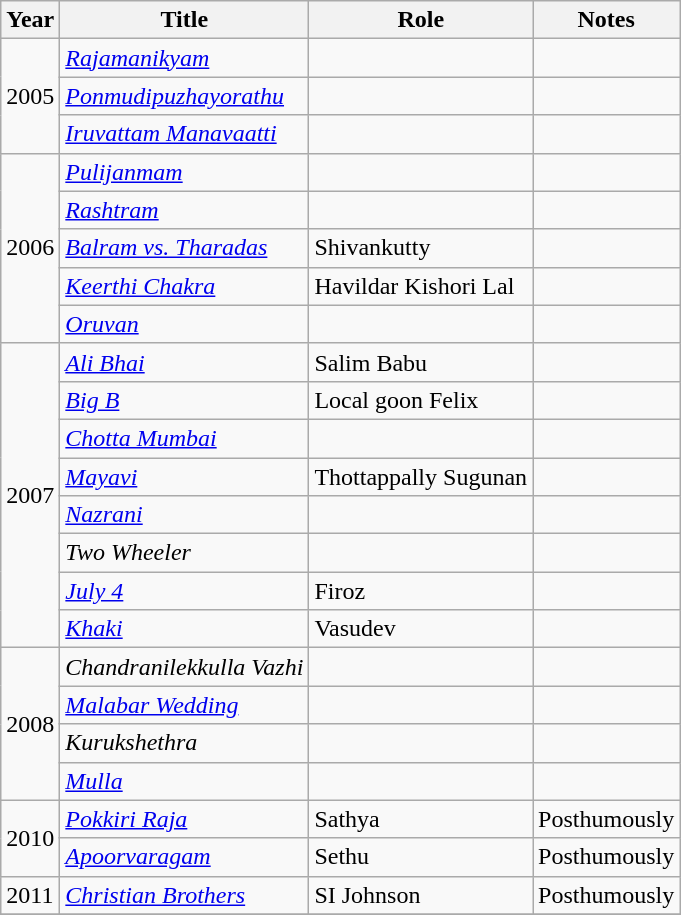<table class="wikitable sortable">
<tr>
<th>Year</th>
<th>Title</th>
<th>Role</th>
<th class="unsortable">Notes</th>
</tr>
<tr>
<td rowspan=3>2005</td>
<td><em><a href='#'>Rajamanikyam</a></em></td>
<td></td>
<td></td>
</tr>
<tr>
<td><em><a href='#'>Ponmudipuzhayorathu</a></em></td>
<td></td>
<td></td>
</tr>
<tr>
<td><em><a href='#'>Iruvattam Manavaatti</a></em></td>
<td></td>
<td></td>
</tr>
<tr>
<td rowspan=5>2006</td>
<td><em><a href='#'>Pulijanmam</a></em></td>
<td></td>
<td></td>
</tr>
<tr>
<td><em><a href='#'>Rashtram</a></em></td>
<td></td>
<td></td>
</tr>
<tr>
<td><em><a href='#'>Balram vs. Tharadas</a></em></td>
<td>Shivankutty</td>
<td></td>
</tr>
<tr>
<td><em><a href='#'>Keerthi Chakra</a></em></td>
<td>Havildar Kishori Lal</td>
<td></td>
</tr>
<tr>
<td><em><a href='#'>Oruvan</a></em></td>
<td></td>
<td></td>
</tr>
<tr>
<td rowspan=8>2007</td>
<td><em><a href='#'>Ali Bhai</a></em></td>
<td>Salim Babu</td>
<td></td>
</tr>
<tr>
<td><em><a href='#'>Big B</a></em></td>
<td>Local goon Felix</td>
<td></td>
</tr>
<tr>
<td><em><a href='#'>Chotta Mumbai</a></em></td>
<td></td>
<td></td>
</tr>
<tr>
<td><em><a href='#'>Mayavi</a></em></td>
<td>Thottappally Sugunan</td>
<td></td>
</tr>
<tr>
<td><em><a href='#'>Nazrani</a></em></td>
<td></td>
<td></td>
</tr>
<tr>
<td><em>Two Wheeler</em></td>
<td></td>
<td></td>
</tr>
<tr>
<td><em><a href='#'>July 4</a></em></td>
<td>Firoz</td>
<td></td>
</tr>
<tr>
<td><em><a href='#'>Khaki</a></em></td>
<td>Vasudev</td>
<td></td>
</tr>
<tr>
<td rowspan=4>2008</td>
<td><em>Chandranilekkulla Vazhi</em></td>
<td></td>
<td></td>
</tr>
<tr>
<td><em><a href='#'>Malabar Wedding</a></em></td>
<td></td>
<td></td>
</tr>
<tr>
<td><em>Kurukshethra</em></td>
<td></td>
<td></td>
</tr>
<tr>
<td><em><a href='#'>Mulla</a></em></td>
<td></td>
<td></td>
</tr>
<tr>
<td rowspan=2>2010</td>
<td><em><a href='#'>Pokkiri Raja</a></em></td>
<td>Sathya</td>
<td>Posthumously</td>
</tr>
<tr>
<td><em><a href='#'>Apoorvaragam</a></em></td>
<td>Sethu</td>
<td>Posthumously</td>
</tr>
<tr>
<td>2011</td>
<td><em><a href='#'>Christian Brothers</a></em></td>
<td>SI Johnson</td>
<td>Posthumously</td>
</tr>
<tr>
</tr>
</table>
